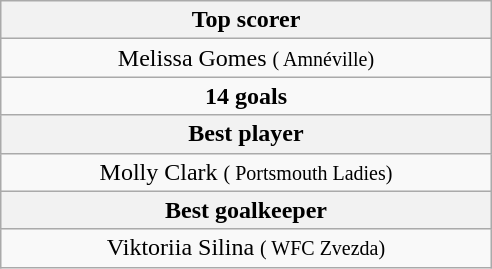<table class="wikitable"  style="margin:1em auto;">
<tr>
<th width=320 colspan=3>Top scorer</th>
</tr>
<tr align=center style="background: ">
<td style="text-align:center;"> Melissa Gomes <small>( Amnéville)</small></td>
</tr>
<tr>
<td align="center"><strong>14 goals</strong></td>
</tr>
<tr>
<th colspan=3>Best player</th>
</tr>
<tr>
<td style="text-align:center;"> Molly Clark <small>( Portsmouth Ladies)</small></td>
</tr>
<tr>
<th colspan=3>Best goalkeeper</th>
</tr>
<tr>
<td style="text-align:center;"> Viktoriia Silina <small>( WFC Zvezda)</small></td>
</tr>
</table>
